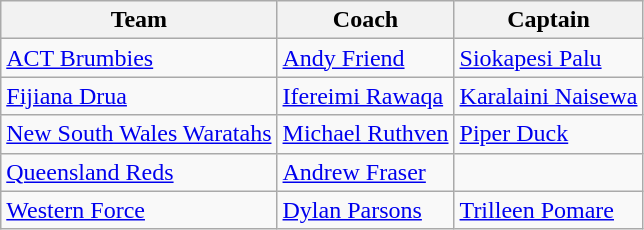<table class="wikitable sortable">
<tr>
<th>Team</th>
<th>Coach</th>
<th>Captain</th>
</tr>
<tr>
<td><a href='#'>ACT Brumbies</a></td>
<td> <a href='#'>Andy Friend</a></td>
<td> <a href='#'>Siokapesi Palu</a></td>
</tr>
<tr>
<td><a href='#'>Fijiana Drua</a></td>
<td> <a href='#'>Ifereimi Rawaqa</a></td>
<td> <a href='#'>Karalaini Naisewa</a></td>
</tr>
<tr>
<td><a href='#'>New South Wales Waratahs</a></td>
<td> <a href='#'>Michael Ruthven</a></td>
<td> <a href='#'>Piper Duck</a></td>
</tr>
<tr>
<td><a href='#'>Queensland Reds</a></td>
<td> <a href='#'>Andrew Fraser</a></td>
<td></td>
</tr>
<tr>
<td><a href='#'>Western Force</a></td>
<td> <a href='#'>Dylan Parsons</a></td>
<td> <a href='#'>Trilleen Pomare</a></td>
</tr>
</table>
